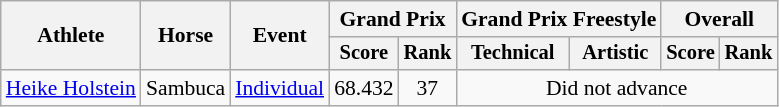<table class=wikitable style=font-size:90%;>
<tr>
<th rowspan="2">Athlete</th>
<th rowspan="2">Horse</th>
<th rowspan="2">Event</th>
<th colspan="2">Grand Prix</th>
<th colspan="2">Grand Prix Freestyle</th>
<th colspan="2">Overall</th>
</tr>
<tr style="font-size:95%">
<th>Score</th>
<th>Rank</th>
<th>Technical</th>
<th>Artistic</th>
<th>Score</th>
<th>Rank</th>
</tr>
<tr align=center>
<td align=left><a href='#'>Heike Holstein</a></td>
<td align=left>Sambuca</td>
<td align=left><a href='#'>Individual</a></td>
<td>68.432</td>
<td>37</td>
<td colspan=4>Did not advance</td>
</tr>
</table>
